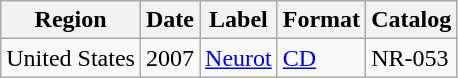<table class="wikitable">
<tr>
<th>Region</th>
<th>Date</th>
<th>Label</th>
<th>Format</th>
<th>Catalog</th>
</tr>
<tr>
<td>United States</td>
<td>2007</td>
<td><a href='#'>Neurot</a></td>
<td><a href='#'>CD</a></td>
<td>NR-053</td>
</tr>
</table>
